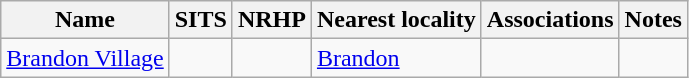<table class="wikitable sortable">
<tr>
<th scope="col">Name</th>
<th scope="col">SITS</th>
<th scope="col">NRHP</th>
<th scope="col">Nearest locality</th>
<th scope="col">Associations</th>
<th scope="col" class="unsortable">Notes</th>
</tr>
<tr>
<td><a href='#'>Brandon Village</a></td>
<td></td>
<td></td>
<td><a href='#'>Brandon</a></td>
<td></td>
<td></td>
</tr>
</table>
